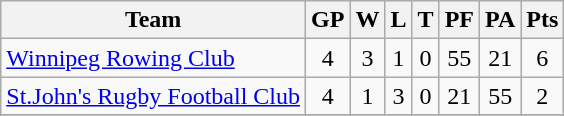<table class="wikitable">
<tr>
<th>Team</th>
<th>GP</th>
<th>W</th>
<th>L</th>
<th>T</th>
<th>PF</th>
<th>PA</th>
<th>Pts</th>
</tr>
<tr align="center">
<td align="left"><a href='#'>Winnipeg Rowing Club</a></td>
<td>4</td>
<td>3</td>
<td>1</td>
<td>0</td>
<td>55</td>
<td>21</td>
<td>6</td>
</tr>
<tr align="center">
<td align="left"><a href='#'>St.John's Rugby Football Club</a></td>
<td>4</td>
<td>1</td>
<td>3</td>
<td>0</td>
<td>21</td>
<td>55</td>
<td>2</td>
</tr>
<tr align="center">
</tr>
</table>
